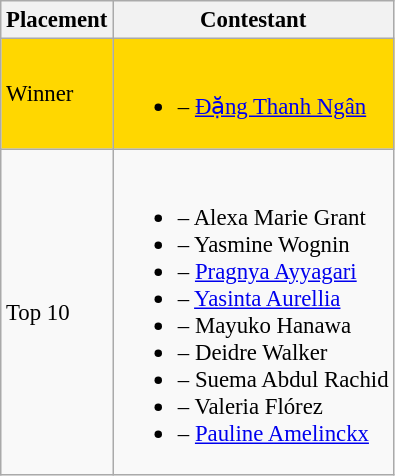<table class="wikitable sortable" style="font-size:95%;">
<tr>
<th>Placement</th>
<th>Contestant</th>
</tr>
<tr style="background:gold;">
<td>Winner</td>
<td><br><ul><li> – <a href='#'>Đặng Thanh Ngân</a></li></ul></td>
</tr>
<tr>
<td>Top 10</td>
<td><br><ul><li> – Alexa Marie Grant</li><li> – Yasmine Wognin</li><li> – <a href='#'>Pragnya Ayyagari</a></li><li> – <a href='#'>Yasinta Aurellia</a></li><li> – Mayuko Hanawa</li><li> – Deidre Walker</li><li> – Suema Abdul Rachid</li><li> – Valeria Flórez</li><li> – <a href='#'>Pauline Amelinckx</a></li></ul></td>
</tr>
</table>
